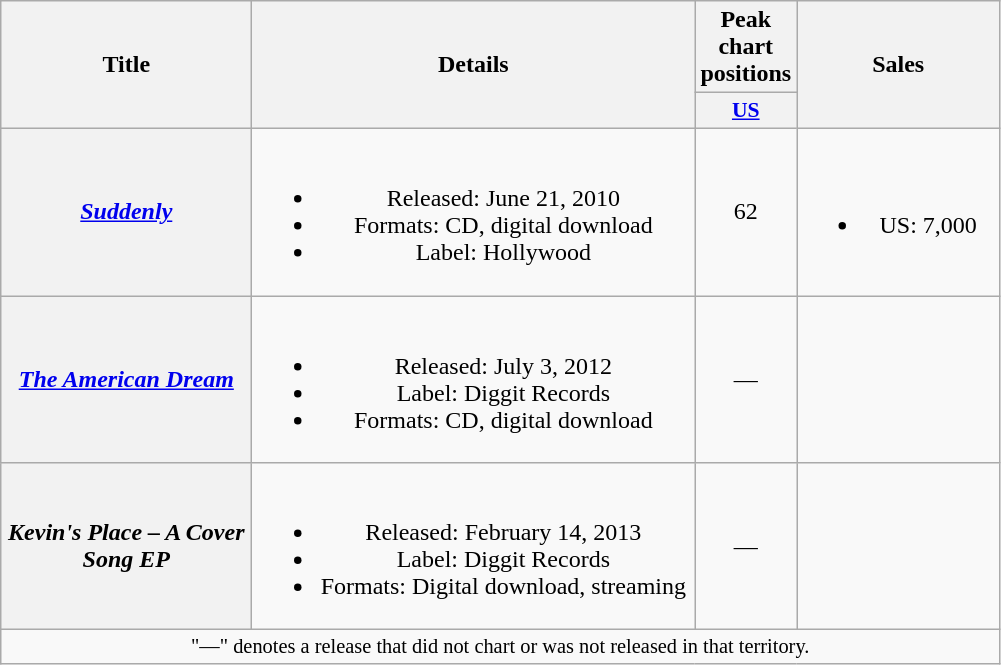<table class="wikitable plainrowheaders" style="text-align:center;">
<tr>
<th scope="col" rowspan="2" style="width:10em;">Title</th>
<th scope="col" rowspan="2" style="width:18em;">Details</th>
<th scope="col" colspan="1">Peak chart positions</th>
<th scope="col" rowspan="2" style="width:8em;">Sales</th>
</tr>
<tr>
<th scope="col" style="width:2.5em;font-size:90%;"><a href='#'>US</a><br></th>
</tr>
<tr>
<th scope="row"><em><a href='#'>Suddenly</a></em></th>
<td><br><ul><li>Released: June 21, 2010</li><li>Formats: CD, digital download</li><li>Label: Hollywood</li></ul></td>
<td>62</td>
<td><br><ul><li>US: 7,000</li></ul></td>
</tr>
<tr>
<th scope="row"><em><a href='#'>The American Dream</a></em></th>
<td><br><ul><li>Released: July 3, 2012</li><li>Label: Diggit Records</li><li>Formats: CD, digital download</li></ul></td>
<td>—</td>
<td></td>
</tr>
<tr>
<th scope="row"><em>Kevin's Place – A Cover Song EP</em></th>
<td><br><ul><li>Released: February 14, 2013</li><li>Label: Diggit Records</li><li>Formats: Digital download, streaming</li></ul></td>
<td>—</td>
<td></td>
</tr>
<tr>
<td colspan="8" style="font-size:85%">"—" denotes a release that did not chart or was not released in that territory.</td>
</tr>
</table>
